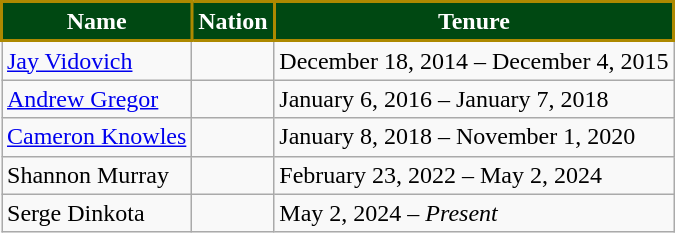<table class="wikitable sortable">
<tr>
<th style="background:#004812; color:#FFFFFF; border:2px solid #AD8900;" scope="col">Name</th>
<th style="background:#004812; color:#FFFFFF; border:2px solid #AD8900;" scope="col">Nation</th>
<th style="background:#004812; color:#FFFFFF; border:2px solid #AD8900;" scope="col">Tenure</th>
</tr>
<tr>
<td><a href='#'>Jay Vidovich</a></td>
<td></td>
<td>December 18, 2014 – December 4, 2015</td>
</tr>
<tr>
<td><a href='#'>Andrew Gregor</a></td>
<td></td>
<td>January 6, 2016 – January 7, 2018</td>
</tr>
<tr>
<td><a href='#'>Cameron Knowles</a></td>
<td></td>
<td>January 8, 2018 – November 1, 2020</td>
</tr>
<tr>
<td>Shannon Murray</td>
<td></td>
<td>February 23, 2022 – May 2, 2024</td>
</tr>
<tr>
<td>Serge Dinkota</td>
<td></td>
<td>May 2, 2024 – <em>Present</em></td>
</tr>
</table>
